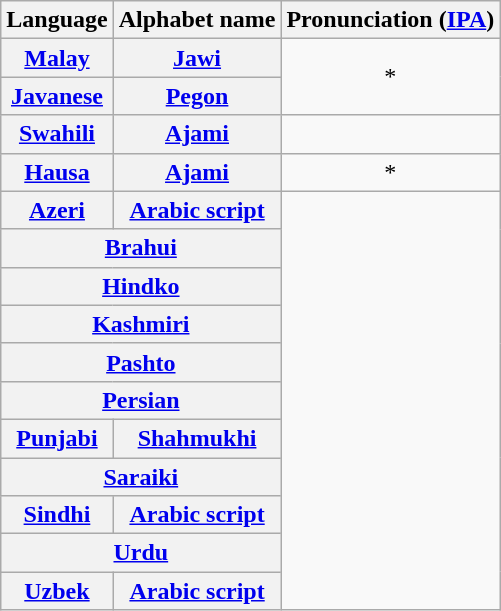<table class="wikitable">
<tr>
<th>Language</th>
<th>Alphabet name</th>
<th>Pronunciation (<a href='#'>IPA</a>)</th>
</tr>
<tr>
<th><a href='#'>Malay</a></th>
<th><a href='#'>Jawi</a></th>
<td rowspan="2" style="text-align:center">*</td>
</tr>
<tr>
<th><a href='#'>Javanese</a></th>
<th><a href='#'>Pegon</a></th>
</tr>
<tr>
<th><a href='#'>Swahili</a></th>
<th><a href='#'>Ajami</a></th>
<td style="text-align:center"></td>
</tr>
<tr>
<th><a href='#'>Hausa</a></th>
<th><a href='#'>Ajami</a></th>
<td style="text-align:center">*</td>
</tr>
<tr>
<th><a href='#'>Azeri</a></th>
<th><a href='#'>Arabic script</a></th>
<td rowspan="11" style="text-align:center"></td>
</tr>
<tr>
<th colspan="2"><strong><a href='#'>Brahui</a></strong></th>
</tr>
<tr>
<th colspan="2"><a href='#'>Hindko</a></th>
</tr>
<tr>
<th colspan="2"><a href='#'>Kashmiri</a></th>
</tr>
<tr>
<th colspan="2"><a href='#'>Pashto</a></th>
</tr>
<tr>
<th colspan="2"><a href='#'>Persian</a></th>
</tr>
<tr>
<th><a href='#'>Punjabi</a></th>
<th><a href='#'>Shahmukhi</a></th>
</tr>
<tr>
<th colspan="2"><a href='#'>Saraiki</a></th>
</tr>
<tr>
<th><a href='#'>Sindhi</a></th>
<th><a href='#'>Arabic script</a></th>
</tr>
<tr>
<th colspan="2"><a href='#'>Urdu</a></th>
</tr>
<tr>
<th><a href='#'>Uzbek</a></th>
<th><a href='#'>Arabic script</a></th>
</tr>
</table>
